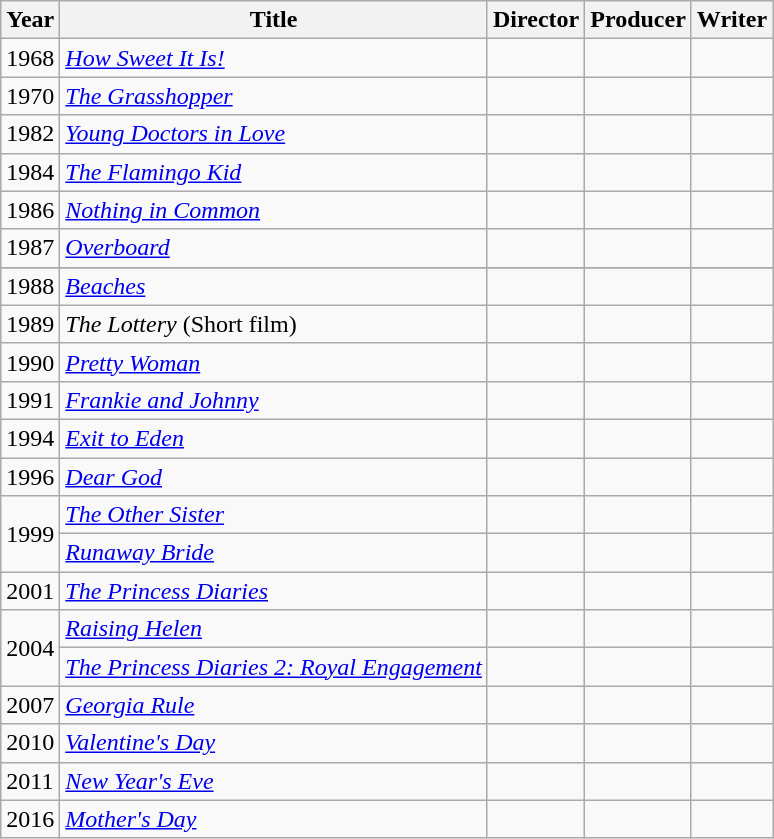<table class="wikitable sortable">
<tr>
<th>Year</th>
<th>Title</th>
<th>Director</th>
<th>Producer</th>
<th>Writer</th>
</tr>
<tr>
<td>1968</td>
<td><em><a href='#'>How Sweet It Is!</a></em></td>
<td></td>
<td></td>
<td></td>
</tr>
<tr>
<td>1970</td>
<td><em><a href='#'>The Grasshopper</a></em></td>
<td></td>
<td></td>
<td></td>
</tr>
<tr>
<td>1982</td>
<td><em><a href='#'>Young Doctors in Love</a></em></td>
<td></td>
<td></td>
<td></td>
</tr>
<tr>
<td>1984</td>
<td><em><a href='#'>The Flamingo Kid</a></em></td>
<td></td>
<td></td>
<td></td>
</tr>
<tr>
<td>1986</td>
<td><em><a href='#'>Nothing in Common</a></em></td>
<td></td>
<td></td>
<td></td>
</tr>
<tr>
<td>1987</td>
<td><em><a href='#'>Overboard</a></em></td>
<td></td>
<td></td>
<td></td>
</tr>
<tr>
</tr>
<tr>
<td>1988</td>
<td><em><a href='#'>Beaches</a></em></td>
<td></td>
<td></td>
<td></td>
</tr>
<tr>
<td>1989</td>
<td><em>The Lottery</em> (Short film)</td>
<td></td>
<td></td>
<td></td>
</tr>
<tr>
<td>1990</td>
<td><em><a href='#'>Pretty Woman</a></em></td>
<td></td>
<td></td>
<td></td>
</tr>
<tr>
<td>1991</td>
<td><em><a href='#'>Frankie and Johnny</a></em></td>
<td></td>
<td></td>
<td></td>
</tr>
<tr>
<td>1994</td>
<td><em><a href='#'>Exit to Eden</a></em></td>
<td></td>
<td></td>
<td></td>
</tr>
<tr>
<td>1996</td>
<td><em><a href='#'>Dear God</a></em></td>
<td></td>
<td></td>
<td></td>
</tr>
<tr>
<td rowspan=2>1999</td>
<td><em><a href='#'>The Other Sister</a></em></td>
<td></td>
<td></td>
<td></td>
</tr>
<tr>
<td><em><a href='#'>Runaway Bride</a></em></td>
<td></td>
<td></td>
<td></td>
</tr>
<tr>
<td>2001</td>
<td><em><a href='#'>The Princess Diaries</a></em></td>
<td></td>
<td></td>
<td></td>
</tr>
<tr>
<td rowspan=2>2004</td>
<td><em><a href='#'>Raising Helen</a></em></td>
<td></td>
<td></td>
<td></td>
</tr>
<tr>
<td><em><a href='#'>The Princess Diaries 2: Royal Engagement</a></em></td>
<td></td>
<td></td>
<td></td>
</tr>
<tr>
<td>2007</td>
<td><em><a href='#'>Georgia Rule</a></em></td>
<td></td>
<td></td>
<td></td>
</tr>
<tr>
<td>2010</td>
<td><em><a href='#'>Valentine's Day</a></em></td>
<td></td>
<td></td>
<td></td>
</tr>
<tr>
<td>2011</td>
<td><em><a href='#'>New Year's Eve</a></em></td>
<td></td>
<td></td>
<td></td>
</tr>
<tr>
<td>2016</td>
<td><em><a href='#'>Mother's Day</a></em></td>
<td></td>
<td></td>
<td></td>
</tr>
</table>
